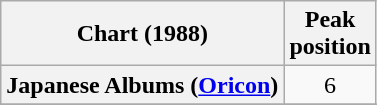<table class="wikitable sortable plainrowheaders">
<tr>
<th>Chart (1988)</th>
<th>Peak<br>position</th>
</tr>
<tr>
<th scope="row">Japanese Albums (<a href='#'>Oricon</a>)</th>
<td align="center">6</td>
</tr>
<tr>
</tr>
<tr>
</tr>
<tr>
</tr>
</table>
